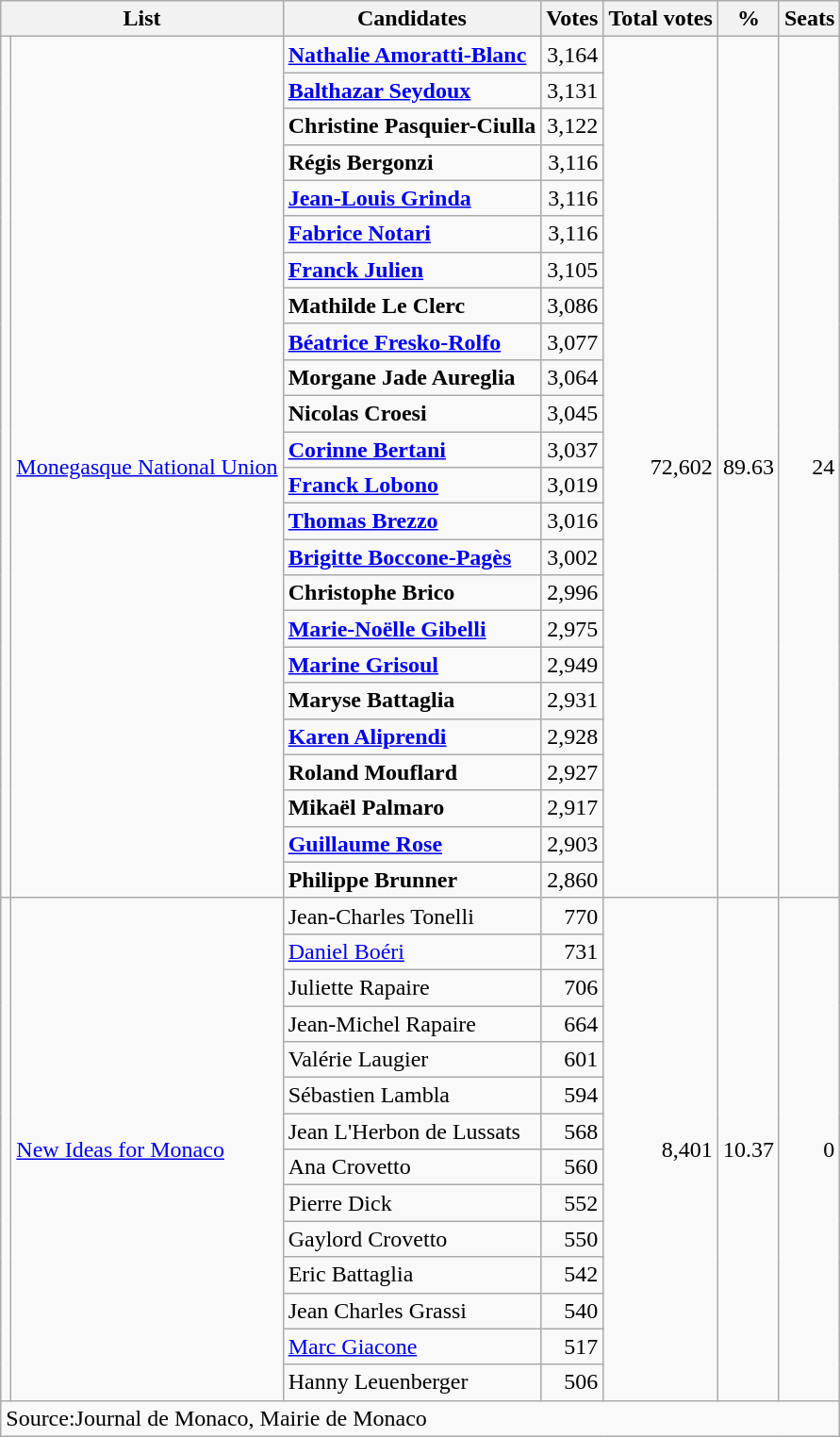<table class=wikitable style=text-align:right>
<tr>
<th colspan=2>List</th>
<th>Candidates</th>
<th>Votes</th>
<th>Total votes</th>
<th>%</th>
<th>Seats</th>
</tr>
<tr>
<td rowspan=24 bgcolor=></td>
<td rowspan=24 align=left><a href='#'>Monegasque National Union</a></td>
<td align=left><strong><a href='#'>Nathalie Amoratti-Blanc</a></strong></td>
<td>3,164</td>
<td rowspan=24>72,602</td>
<td rowspan=24>89.63</td>
<td rowspan=24>24</td>
</tr>
<tr>
<td align=left><strong><a href='#'>Balthazar Seydoux</a></strong></td>
<td>3,131</td>
</tr>
<tr>
<td align=left><strong>Christine Pasquier-Ciulla</strong></td>
<td>3,122</td>
</tr>
<tr>
<td align=left><strong>Régis Bergonzi</strong></td>
<td>3,116</td>
</tr>
<tr>
<td align=left><strong><a href='#'>Jean-Louis Grinda</a></strong></td>
<td>3,116</td>
</tr>
<tr>
<td align=left><strong><a href='#'>Fabrice Notari</a></strong></td>
<td>3,116</td>
</tr>
<tr>
<td align=left><a href='#'><strong>Franck Julien</strong></a></td>
<td>3,105</td>
</tr>
<tr>
<td align=left><strong>Mathilde Le Clerc</strong></td>
<td>3,086</td>
</tr>
<tr>
<td align=left><strong><a href='#'>Béatrice Fresko-Rolfo</a></strong></td>
<td>3,077</td>
</tr>
<tr>
<td align=left><strong>Morgane Jade Aureglia</strong></td>
<td>3,064</td>
</tr>
<tr>
<td align=left><strong>Nicolas Croesi</strong></td>
<td>3,045</td>
</tr>
<tr>
<td align=left><strong><a href='#'>Corinne Bertani</a></strong></td>
<td>3,037</td>
</tr>
<tr>
<td align=left><strong><a href='#'>Franck Lobono</a></strong></td>
<td>3,019</td>
</tr>
<tr>
<td align=left><strong><a href='#'>Thomas Brezzo</a></strong></td>
<td>3,016</td>
</tr>
<tr>
<td align=left><strong><a href='#'>Brigitte Boccone-Pagès</a></strong></td>
<td>3,002</td>
</tr>
<tr>
<td align=left><strong>Christophe Brico</strong></td>
<td>2,996</td>
</tr>
<tr>
<td align=left><strong><a href='#'>Marie-Noëlle Gibelli</a></strong></td>
<td>2,975</td>
</tr>
<tr>
<td align=left><strong><a href='#'>Marine Grisoul</a></strong></td>
<td>2,949</td>
</tr>
<tr>
<td align=left><strong>Maryse Battaglia</strong></td>
<td>2,931</td>
</tr>
<tr>
<td align=left><strong><a href='#'>Karen Aliprendi</a></strong></td>
<td>2,928</td>
</tr>
<tr>
<td align=left><strong>Roland Mouflard</strong></td>
<td>2,927</td>
</tr>
<tr>
<td align=left><strong>Mikaël Palmaro</strong></td>
<td>2,917</td>
</tr>
<tr>
<td align=left><strong><a href='#'>Guillaume Rose</a></strong></td>
<td>2,903</td>
</tr>
<tr>
<td align=left><strong>Philippe Brunner</strong></td>
<td>2,860</td>
</tr>
<tr>
<td rowspan=14 bgcolor=></td>
<td rowspan=14 align=left><a href='#'>New Ideas for Monaco</a></td>
<td align=left>Jean-Charles Tonelli</td>
<td>770</td>
<td rowspan=14>8,401</td>
<td rowspan=14>10.37</td>
<td rowspan=14>0</td>
</tr>
<tr>
<td align=left><a href='#'>Daniel Boéri</a></td>
<td>731</td>
</tr>
<tr>
<td align=left>Juliette Rapaire</td>
<td>706</td>
</tr>
<tr>
<td align=left>Jean-Michel Rapaire</td>
<td>664</td>
</tr>
<tr>
<td align=left>Valérie Laugier</td>
<td>601</td>
</tr>
<tr>
<td align=left>Sébastien Lambla</td>
<td>594</td>
</tr>
<tr>
<td align=left>Jean L'Herbon de Lussats</td>
<td>568</td>
</tr>
<tr>
<td align=left>Ana Crovetto</td>
<td>560</td>
</tr>
<tr>
<td align=left>Pierre Dick</td>
<td>552</td>
</tr>
<tr>
<td align=left>Gaylord Crovetto</td>
<td>550</td>
</tr>
<tr>
<td align=left>Eric Battaglia</td>
<td>542</td>
</tr>
<tr>
<td align=left>Jean Charles Grassi</td>
<td>540</td>
</tr>
<tr>
<td align=left><a href='#'>Marc Giacone</a></td>
<td>517</td>
</tr>
<tr>
<td align=left>Hanny Leuenberger</td>
<td>506</td>
</tr>
<tr>
<td colspan=7 align=left>Source:Journal de Monaco, Mairie de Monaco</td>
</tr>
</table>
